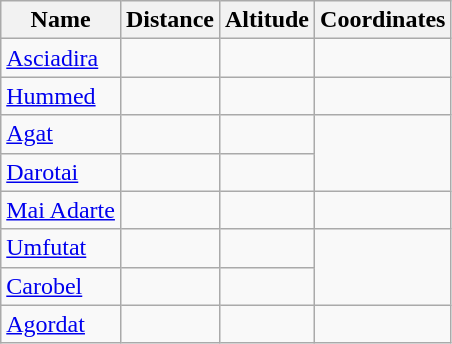<table class="sort wikitable">
<tr>
<th>Name</th>
<th>Distance</th>
<th>Altitude</th>
<th>Coordinates</th>
</tr>
<tr>
<td><a href='#'>Asciadira</a></td>
<td></td>
<td></td>
<td></td>
</tr>
<tr>
<td><a href='#'>Hummed</a></td>
<td></td>
<td></td>
<td></td>
</tr>
<tr>
<td><a href='#'>Agat</a></td>
<td></td>
<td></td>
</tr>
<tr>
<td><a href='#'>Darotai</a></td>
<td></td>
<td></td>
</tr>
<tr>
<td><a href='#'>Mai Adarte</a></td>
<td></td>
<td></td>
<td></td>
</tr>
<tr>
<td><a href='#'>Umfutat</a></td>
<td></td>
<td></td>
</tr>
<tr>
<td><a href='#'>Carobel</a></td>
<td></td>
<td></td>
</tr>
<tr>
<td><a href='#'>Agordat</a></td>
<td></td>
<td></td>
<td></td>
</tr>
</table>
